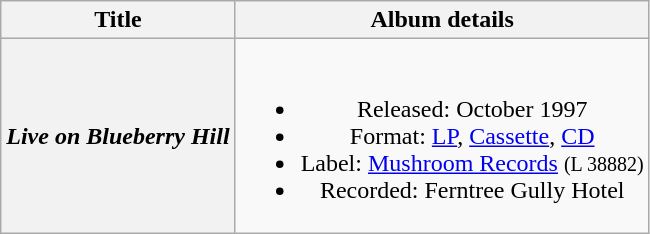<table class="wikitable plainrowheaders" style="text-align:center;" border="1">
<tr>
<th>Title</th>
<th>Album details</th>
</tr>
<tr>
<th scope="row"><em>Live on Blueberry Hill</em></th>
<td><br><ul><li>Released: October 1997</li><li>Format: <a href='#'>LP</a>, <a href='#'>Cassette</a>, <a href='#'>CD</a></li><li>Label: <a href='#'>Mushroom Records</a> <small>(L 38882)</small></li><li>Recorded: Ferntree Gully Hotel</li></ul></td>
</tr>
</table>
